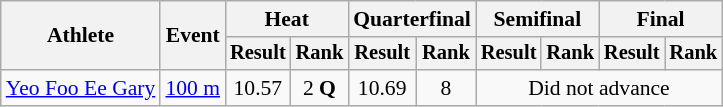<table class="wikitable" style="font-size:90%">
<tr>
<th rowspan="2">Athlete</th>
<th rowspan="2">Event</th>
<th colspan="2">Heat</th>
<th colspan="2">Quarterfinal</th>
<th colspan="2">Semifinal</th>
<th colspan="2">Final</th>
</tr>
<tr style="font-size:95%">
<th>Result</th>
<th>Rank</th>
<th>Result</th>
<th>Rank</th>
<th>Result</th>
<th>Rank</th>
<th>Result</th>
<th>Rank</th>
</tr>
<tr align=center>
<td align=left><a href='#'>Yeo Foo Ee Gary</a></td>
<td align=left><a href='#'>100 m</a></td>
<td>10.57</td>
<td>2 <strong>Q</strong></td>
<td>10.69</td>
<td>8</td>
<td colspan=4>Did not advance</td>
</tr>
</table>
